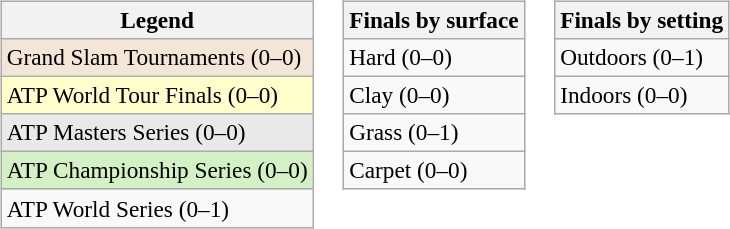<table>
<tr valign=top>
<td><br><table class=wikitable style=font-size:97%>
<tr>
<th>Legend</th>
</tr>
<tr style="background:#f3e6d7;">
<td>Grand Slam Tournaments (0–0)</td>
</tr>
<tr style="background:#ffc;">
<td>ATP World Tour Finals (0–0)</td>
</tr>
<tr style="background:#e9e9e9;">
<td>ATP Masters Series (0–0)</td>
</tr>
<tr style="background:#d4f1c5;">
<td>ATP Championship Series (0–0)</td>
</tr>
<tr>
<td>ATP World Series (0–1)</td>
</tr>
</table>
</td>
<td><br><table class=wikitable style=font-size:97%>
<tr>
<th>Finals by surface</th>
</tr>
<tr>
<td>Hard (0–0)</td>
</tr>
<tr>
<td>Clay (0–0)</td>
</tr>
<tr>
<td>Grass (0–1)</td>
</tr>
<tr>
<td>Carpet (0–0)</td>
</tr>
</table>
</td>
<td><br><table class=wikitable style=font-size:97%>
<tr>
<th>Finals by setting</th>
</tr>
<tr>
<td>Outdoors (0–1)</td>
</tr>
<tr>
<td>Indoors (0–0)</td>
</tr>
</table>
</td>
</tr>
</table>
